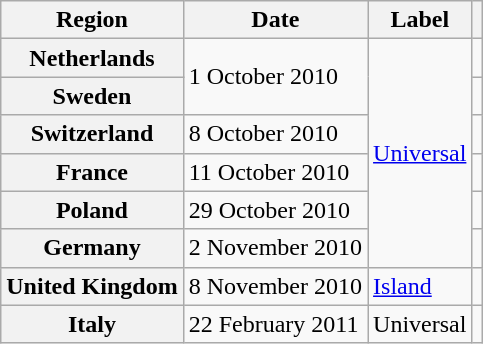<table class="wikitable plainrowheaders">
<tr>
<th scope="col">Region</th>
<th scope="col">Date</th>
<th scope="col">Label</th>
<th scope="col"></th>
</tr>
<tr>
<th scope="row">Netherlands</th>
<td rowspan="2">1 October 2010</td>
<td rowspan="6"><a href='#'>Universal</a></td>
<td align="center"></td>
</tr>
<tr>
<th scope="row">Sweden</th>
<td align="center"></td>
</tr>
<tr>
<th scope="row">Switzerland</th>
<td>8 October 2010</td>
<td align="center"></td>
</tr>
<tr>
<th scope="row">France</th>
<td>11 October 2010</td>
<td align="center"></td>
</tr>
<tr>
<th scope="row">Poland</th>
<td>29 October 2010</td>
<td align="center"></td>
</tr>
<tr>
<th scope="row">Germany</th>
<td>2 November 2010</td>
<td align="center"></td>
</tr>
<tr>
<th scope="row">United Kingdom</th>
<td>8 November 2010</td>
<td><a href='#'>Island</a></td>
<td align="center"></td>
</tr>
<tr>
<th scope="row">Italy</th>
<td>22 February 2011</td>
<td>Universal</td>
<td align="center"></td>
</tr>
</table>
